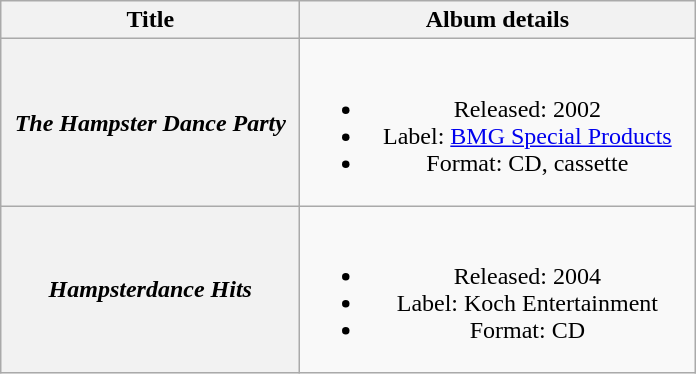<table class="wikitable plainrowheaders" style="text-align:center;" border="1">
<tr>
<th scope="col" style="width:12em;">Title</th>
<th scope="col" style="width:16em;">Album details</th>
</tr>
<tr>
<th scope="row"><em>The Hampster Dance Party</em></th>
<td><br><ul><li>Released: 2002</li><li>Label: <a href='#'>BMG Special Products</a></li><li>Format: CD, cassette</li></ul></td>
</tr>
<tr>
<th scope="row"><em>Hampsterdance Hits</em></th>
<td><br><ul><li>Released: 2004</li><li>Label: Koch Entertainment</li><li>Format: CD</li></ul></td>
</tr>
</table>
